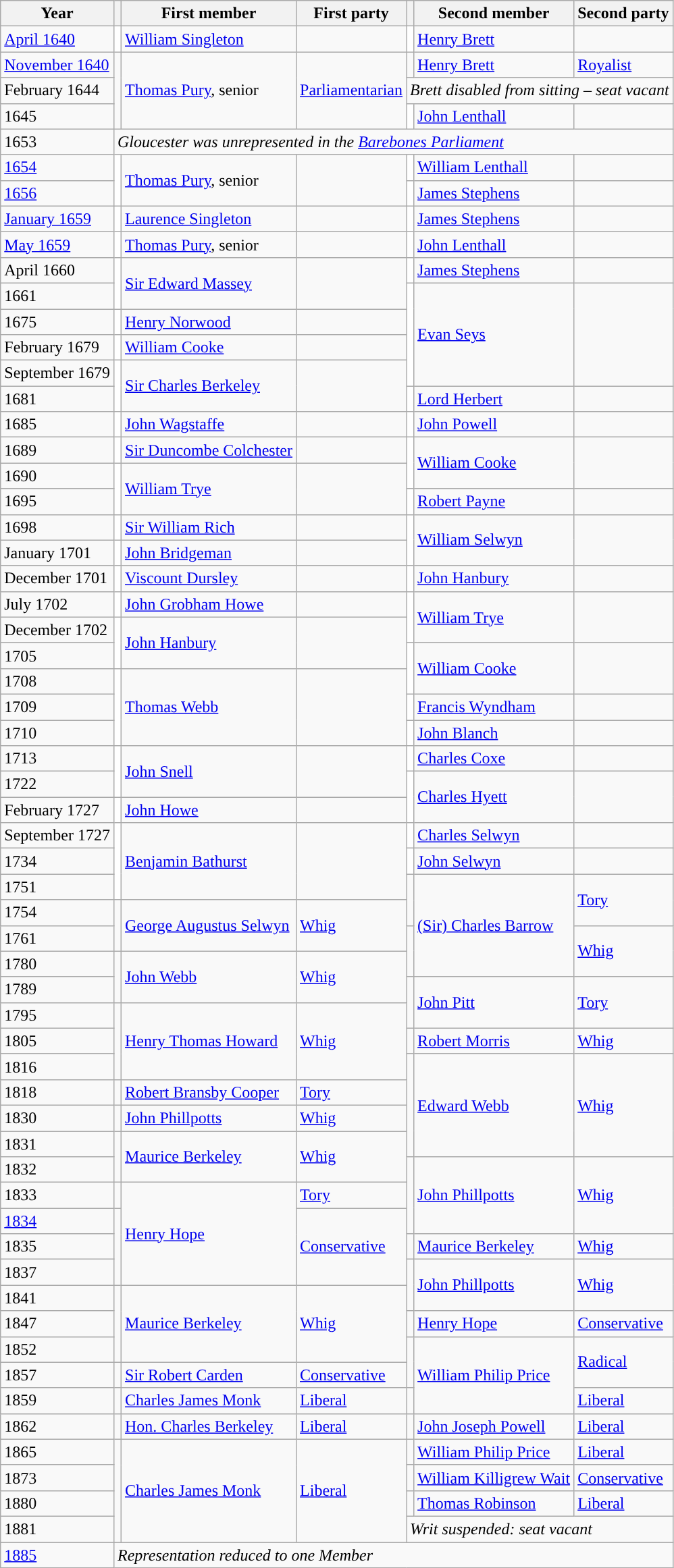<table class="wikitable">
<tr>
<th>Year</th>
<th></th>
<th>First member</th>
<th>First party</th>
<th></th>
<th>Second member</th>
<th>Second party</th>
</tr>
<tr>
<td><a href='#'>April 1640</a></td>
<td style="color:inherit;background-color: white"></td>
<td><a href='#'>William Singleton</a></td>
<td></td>
<td style="color:inherit;background-color: white"></td>
<td><a href='#'>Henry Brett</a></td>
<td></td>
</tr>
<tr>
<td><a href='#'>November 1640</a></td>
<td rowspan="3" style="color:inherit;background-color: "></td>
<td rowspan="3"><a href='#'>Thomas Pury</a>, senior</td>
<td rowspan="3"><a href='#'>Parliamentarian</a></td>
<td style="color:inherit;background-color: "></td>
<td><a href='#'>Henry Brett</a></td>
<td><a href='#'>Royalist</a></td>
</tr>
<tr>
<td>February 1644</td>
<td colspan="3"><em>Brett disabled from sitting – seat vacant</em></td>
</tr>
<tr>
<td>1645</td>
<td style="color:inherit;background-color: white"></td>
<td><a href='#'>John Lenthall</a></td>
<td></td>
</tr>
<tr>
<td>1653</td>
<td colspan="6"><em>Gloucester was unrepresented in the <a href='#'>Barebones Parliament</a></em></td>
</tr>
<tr>
<td><a href='#'>1654</a></td>
<td rowspan="2" style="color:inherit;background-color: white"></td>
<td rowspan="2"><a href='#'>Thomas Pury</a>, senior</td>
<td rowspan="2"></td>
<td style="color:inherit;background-color: white"></td>
<td><a href='#'>William Lenthall</a></td>
<td></td>
</tr>
<tr>
<td><a href='#'>1656</a></td>
<td style="color:inherit;background-color: white"></td>
<td><a href='#'>James Stephens</a></td>
<td></td>
</tr>
<tr>
<td><a href='#'>January 1659</a></td>
<td style="color:inherit;background-color: white"></td>
<td><a href='#'>Laurence Singleton</a></td>
<td></td>
<td style="color:inherit;background-color: white"></td>
<td><a href='#'>James Stephens</a></td>
<td></td>
</tr>
<tr>
<td><a href='#'>May 1659</a></td>
<td style="color:inherit;background-color: white"></td>
<td><a href='#'>Thomas Pury</a>, senior</td>
<td></td>
<td style="color:inherit;background-color: white"></td>
<td><a href='#'>John Lenthall</a></td>
<td></td>
</tr>
<tr>
<td>April 1660</td>
<td rowspan="2" style="color:inherit;background-color: white"></td>
<td rowspan="2"><a href='#'>Sir Edward Massey</a></td>
<td rowspan="2"></td>
<td style="color:inherit;background-color: white"></td>
<td><a href='#'>James Stephens</a></td>
<td></td>
</tr>
<tr>
<td>1661</td>
<td rowspan="4" style="color:inherit;background-color: white"></td>
<td rowspan="4"><a href='#'>Evan Seys</a></td>
<td rowspan="4"></td>
</tr>
<tr>
<td>1675</td>
<td style="color:inherit;background-color: white"></td>
<td><a href='#'>Henry Norwood</a></td>
<td></td>
</tr>
<tr>
<td>February 1679</td>
<td style="color:inherit;background-color: white"></td>
<td><a href='#'>William Cooke</a></td>
<td></td>
</tr>
<tr>
<td>September 1679</td>
<td rowspan="2" style="color:inherit;background-color: white"></td>
<td rowspan="2"><a href='#'>Sir Charles Berkeley</a></td>
<td rowspan="2"></td>
</tr>
<tr>
<td>1681</td>
<td style="color:inherit;background-color: white"></td>
<td><a href='#'>Lord Herbert</a></td>
<td></td>
</tr>
<tr>
<td>1685</td>
<td style="color:inherit;background-color: white"></td>
<td><a href='#'>John Wagstaffe</a></td>
<td></td>
<td style="color:inherit;background-color: white"></td>
<td><a href='#'>John Powell</a></td>
<td></td>
</tr>
<tr>
<td>1689</td>
<td style="color:inherit;background-color: white"></td>
<td><a href='#'>Sir Duncombe Colchester</a></td>
<td></td>
<td rowspan="2" style="color:inherit;background-color: white"></td>
<td rowspan="2"><a href='#'>William Cooke</a></td>
<td rowspan="2"></td>
</tr>
<tr>
<td>1690</td>
<td rowspan="2" style="color:inherit;background-color: white"></td>
<td rowspan="2"><a href='#'>William Trye</a></td>
<td rowspan="2"></td>
</tr>
<tr>
<td>1695</td>
<td style="color:inherit;background-color: white"></td>
<td><a href='#'>Robert Payne</a></td>
<td></td>
</tr>
<tr>
<td>1698</td>
<td style="color:inherit;background-color: white"></td>
<td><a href='#'>Sir William Rich</a></td>
<td></td>
<td rowspan="2" style="color:inherit;background-color: white"></td>
<td rowspan="2"><a href='#'>William Selwyn</a></td>
<td rowspan="2"></td>
</tr>
<tr>
<td>January 1701</td>
<td style="color:inherit;background-color: white"></td>
<td><a href='#'>John Bridgeman</a></td>
<td></td>
</tr>
<tr>
<td>December 1701</td>
<td style="color:inherit;background-color: white"></td>
<td><a href='#'>Viscount Dursley</a></td>
<td></td>
<td style="color:inherit;background-color: white"></td>
<td><a href='#'>John Hanbury</a></td>
<td></td>
</tr>
<tr>
<td>July 1702</td>
<td style="color:inherit;background-color: white"></td>
<td><a href='#'>John Grobham Howe</a></td>
<td></td>
<td rowspan="2" style="color:inherit;background-color: white"></td>
<td rowspan="2"><a href='#'>William Trye</a></td>
<td rowspan="2"></td>
</tr>
<tr>
<td>December 1702</td>
<td rowspan="2" style="color:inherit;background-color: white"></td>
<td rowspan="2"><a href='#'>John Hanbury</a></td>
<td rowspan="2"></td>
</tr>
<tr>
<td>1705</td>
<td rowspan="2" style="color:inherit;background-color: white"></td>
<td rowspan="2"><a href='#'>William Cooke</a></td>
<td rowspan="2"></td>
</tr>
<tr>
<td>1708</td>
<td rowspan="3" style="color:inherit;background-color: white"></td>
<td rowspan="3"><a href='#'>Thomas Webb</a></td>
<td rowspan="3"></td>
</tr>
<tr>
<td>1709</td>
<td style="color:inherit;background-color: white"></td>
<td><a href='#'>Francis Wyndham</a></td>
<td></td>
</tr>
<tr>
<td>1710</td>
<td style="color:inherit;background-color: white"></td>
<td><a href='#'>John Blanch</a></td>
<td></td>
</tr>
<tr>
<td>1713</td>
<td rowspan="2" style="color:inherit;background-color: white"></td>
<td rowspan="2"><a href='#'>John Snell</a></td>
<td rowspan="2"></td>
<td style="color:inherit;background-color: white"></td>
<td><a href='#'>Charles Coxe</a></td>
<td></td>
</tr>
<tr>
<td>1722</td>
<td rowspan="2" style="color:inherit;background-color: white"></td>
<td rowspan="2"><a href='#'>Charles Hyett</a></td>
<td rowspan="2"></td>
</tr>
<tr>
<td>February 1727</td>
<td style="color:inherit;background-color: white"></td>
<td><a href='#'>John Howe</a></td>
<td></td>
</tr>
<tr>
<td>September 1727</td>
<td rowspan="3" style="color:inherit;background-color: white"></td>
<td rowspan="3"><a href='#'>Benjamin Bathurst</a></td>
<td rowspan="3"></td>
<td style="color:inherit;background-color: white"></td>
<td><a href='#'>Charles Selwyn</a></td>
<td></td>
</tr>
<tr>
<td>1734</td>
<td style="color:inherit;background-color: white"></td>
<td><a href='#'>John Selwyn</a></td>
<td></td>
</tr>
<tr>
<td>1751</td>
<td rowspan="2" style="color:inherit;background-color: "></td>
<td rowspan="4"><a href='#'>(Sir) Charles Barrow</a></td>
<td rowspan="2"><a href='#'>Tory</a></td>
</tr>
<tr>
<td>1754</td>
<td rowspan="2" style="color:inherit;background-color: "></td>
<td rowspan="2"><a href='#'>George Augustus Selwyn</a></td>
<td rowspan="2"><a href='#'>Whig</a></td>
</tr>
<tr>
<td>1761</td>
<td rowspan="2" style="color:inherit;background-color: "></td>
<td rowspan="2"><a href='#'>Whig</a></td>
</tr>
<tr>
<td>1780</td>
<td rowspan="2" style="color:inherit;background-color: "></td>
<td rowspan="2"><a href='#'>John Webb</a></td>
<td rowspan="2"><a href='#'>Whig</a></td>
</tr>
<tr>
<td>1789</td>
<td rowspan="2" style="color:inherit;background-color: "></td>
<td rowspan="2"><a href='#'>John Pitt</a></td>
<td rowspan="2"><a href='#'>Tory</a></td>
</tr>
<tr>
<td>1795</td>
<td rowspan="3" style="color:inherit;background-color: "></td>
<td rowspan="3"><a href='#'>Henry Thomas Howard</a></td>
<td rowspan="3"><a href='#'>Whig</a></td>
</tr>
<tr>
<td>1805</td>
<td style="color:inherit;background-color: "></td>
<td><a href='#'>Robert Morris</a></td>
<td><a href='#'>Whig</a></td>
</tr>
<tr>
<td>1816</td>
<td rowspan="4" style="color:inherit;background-color: "></td>
<td rowspan="4"><a href='#'>Edward Webb</a></td>
<td rowspan="4"><a href='#'>Whig</a></td>
</tr>
<tr>
<td>1818</td>
<td style="color:inherit;background-color: "></td>
<td><a href='#'>Robert Bransby Cooper</a></td>
<td><a href='#'>Tory</a></td>
</tr>
<tr>
<td>1830</td>
<td style="color:inherit;background-color: "></td>
<td><a href='#'>John Phillpotts</a></td>
<td><a href='#'>Whig</a></td>
</tr>
<tr>
<td>1831</td>
<td rowspan="2" style="color:inherit;background-color: "></td>
<td rowspan="2"><a href='#'>Maurice Berkeley</a></td>
<td rowspan="2"><a href='#'>Whig</a></td>
</tr>
<tr>
<td>1832</td>
<td rowspan="3" style="color:inherit;background-color: "></td>
<td rowspan="3"><a href='#'>John Phillpotts</a></td>
<td rowspan="3"><a href='#'>Whig</a></td>
</tr>
<tr>
<td>1833</td>
<td style="color:inherit;background-color: "></td>
<td rowspan="4"><a href='#'>Henry Hope</a></td>
<td><a href='#'>Tory</a></td>
</tr>
<tr>
<td><a href='#'>1834</a></td>
<td rowspan="3" style="color:inherit;background-color: "></td>
<td rowspan="3"><a href='#'>Conservative</a></td>
</tr>
<tr>
<td>1835</td>
<td style="color:inherit;background-color: "></td>
<td><a href='#'>Maurice Berkeley</a></td>
<td><a href='#'>Whig</a></td>
</tr>
<tr>
<td>1837</td>
<td rowspan="2" style="color:inherit;background-color: "></td>
<td rowspan="2"><a href='#'>John Phillpotts</a></td>
<td rowspan="2"><a href='#'>Whig</a></td>
</tr>
<tr>
<td>1841</td>
<td rowspan="3" style="color:inherit;background-color: "></td>
<td rowspan="3"><a href='#'>Maurice Berkeley</a></td>
<td rowspan="3"><a href='#'>Whig</a></td>
</tr>
<tr>
<td>1847</td>
<td style="color:inherit;background-color: "></td>
<td><a href='#'>Henry Hope</a></td>
<td><a href='#'>Conservative</a></td>
</tr>
<tr>
<td>1852</td>
<td rowspan="2" style="color:inherit;background-color: "></td>
<td rowspan="3"><a href='#'>William Philip Price</a></td>
<td rowspan="2"><a href='#'>Radical</a></td>
</tr>
<tr>
<td>1857</td>
<td style="color:inherit;background-color: "></td>
<td><a href='#'>Sir Robert Carden</a></td>
<td><a href='#'>Conservative</a></td>
</tr>
<tr>
<td>1859</td>
<td style="color:inherit;background-color: "></td>
<td><a href='#'>Charles James Monk</a></td>
<td><a href='#'>Liberal</a></td>
<td style="color:inherit;background-color: "></td>
<td><a href='#'>Liberal</a></td>
</tr>
<tr>
<td>1862</td>
<td style="color:inherit;background-color: "></td>
<td><a href='#'>Hon. Charles Berkeley</a></td>
<td><a href='#'>Liberal</a></td>
<td style="color:inherit;background-color: "></td>
<td><a href='#'>John Joseph Powell</a></td>
<td><a href='#'>Liberal</a></td>
</tr>
<tr>
<td>1865</td>
<td rowspan="4" style="color:inherit;background-color: "></td>
<td rowspan="4"><a href='#'>Charles James Monk</a></td>
<td rowspan="4"><a href='#'>Liberal</a></td>
<td style="color:inherit;background-color: "></td>
<td><a href='#'>William Philip Price</a></td>
<td><a href='#'>Liberal</a></td>
</tr>
<tr>
<td>1873</td>
<td style="color:inherit;background-color: "></td>
<td><a href='#'>William Killigrew Wait</a></td>
<td><a href='#'>Conservative</a></td>
</tr>
<tr>
<td>1880</td>
<td style="color:inherit;background-color: "></td>
<td><a href='#'>Thomas Robinson</a></td>
<td><a href='#'>Liberal</a></td>
</tr>
<tr>
<td>1881</td>
<td colspan="3"><em>Writ suspended: seat vacant</em></td>
</tr>
<tr>
<td><a href='#'>1885</a></td>
<td colspan="6"><em>Representation reduced to one Member</em></td>
</tr>
</table>
